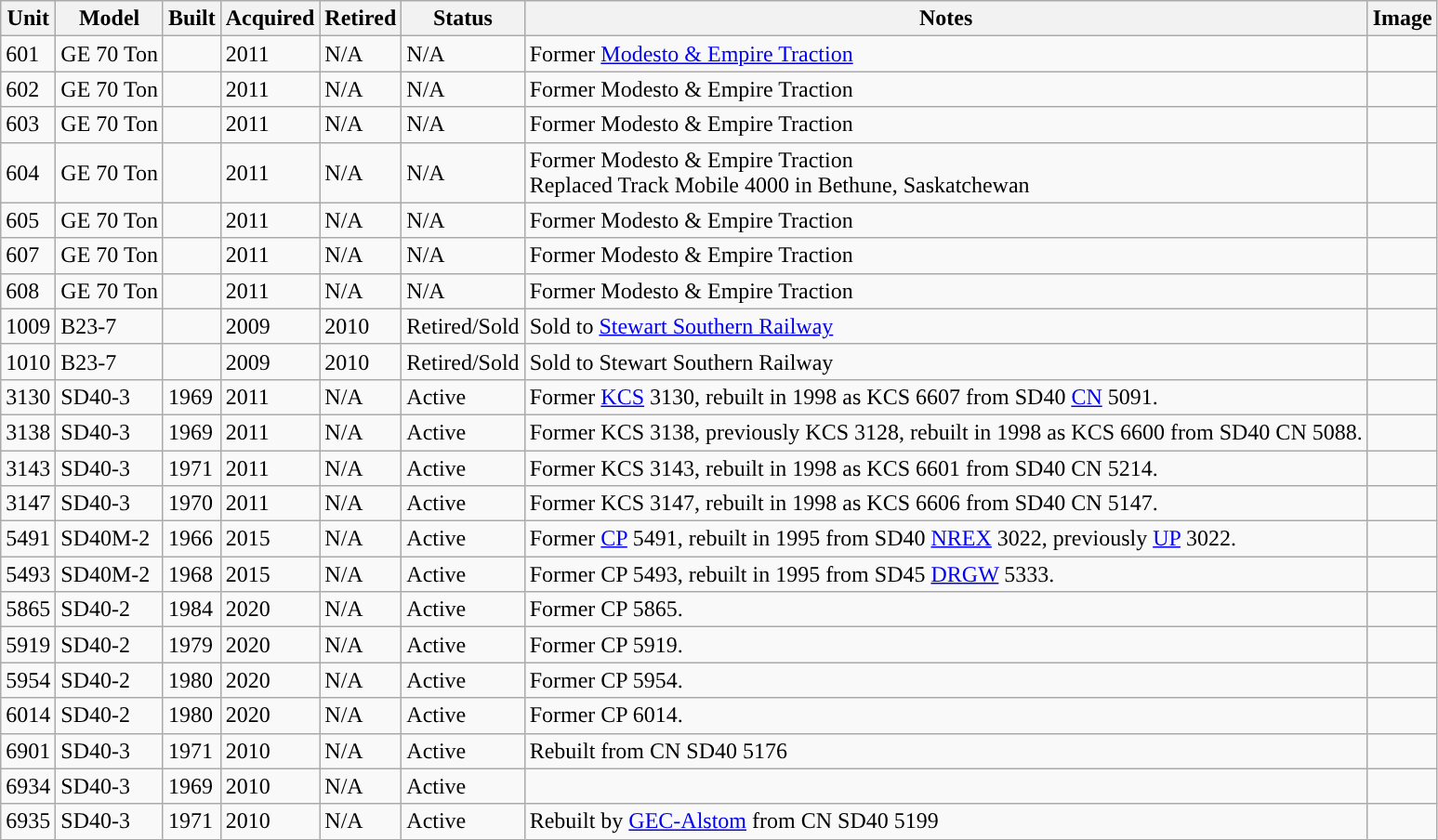<table class="wikitable" border="1">
<tr>
<th>Unit</th>
<th>Model</th>
<th>Built</th>
<th>Acquired</th>
<th>Retired</th>
<th>Status</th>
<th>Notes</th>
<th>Image</th>
</tr>
<tr>
<td>601</td>
<td>GE 70 Ton</td>
<td></td>
<td>2011</td>
<td>N/A</td>
<td>N/A</td>
<td>Former <a href='#'>Modesto & Empire Traction</a></td>
<td></td>
</tr>
<tr>
<td>602</td>
<td>GE 70 Ton</td>
<td></td>
<td>2011</td>
<td>N/A</td>
<td>N/A</td>
<td>Former Modesto & Empire Traction</td>
<td></td>
</tr>
<tr>
<td>603</td>
<td>GE 70 Ton</td>
<td></td>
<td>2011</td>
<td>N/A</td>
<td>N/A</td>
<td>Former Modesto & Empire Traction</td>
<td></td>
</tr>
<tr>
<td>604</td>
<td>GE 70 Ton</td>
<td></td>
<td>2011</td>
<td>N/A</td>
<td>N/A</td>
<td>Former Modesto & Empire Traction <br>Replaced Track Mobile 4000 in Bethune, Saskatchewan</td>
<td></td>
</tr>
<tr>
<td>605</td>
<td>GE 70 Ton</td>
<td></td>
<td>2011</td>
<td>N/A</td>
<td>N/A</td>
<td>Former Modesto & Empire Traction</td>
<td></td>
</tr>
<tr>
<td>607</td>
<td>GE 70 Ton</td>
<td></td>
<td>2011</td>
<td>N/A</td>
<td>N/A</td>
<td>Former Modesto & Empire Traction</td>
<td></td>
</tr>
<tr>
<td>608</td>
<td>GE 70 Ton</td>
<td></td>
<td>2011</td>
<td>N/A</td>
<td>N/A</td>
<td>Former Modesto & Empire Traction</td>
<td></td>
</tr>
<tr>
<td>1009</td>
<td>B23-7</td>
<td></td>
<td>2009</td>
<td>2010</td>
<td>Retired/Sold</td>
<td>Sold to <a href='#'>Stewart Southern Railway</a></td>
<td></td>
</tr>
<tr>
<td>1010</td>
<td>B23-7</td>
<td></td>
<td>2009</td>
<td>2010</td>
<td>Retired/Sold</td>
<td>Sold to Stewart Southern Railway</td>
<td></td>
</tr>
<tr>
<td>3130</td>
<td>SD40-3</td>
<td>1969</td>
<td>2011</td>
<td>N/A</td>
<td>Active</td>
<td>Former <a href='#'>KCS</a> 3130, rebuilt in 1998 as KCS 6607 from SD40 <a href='#'>CN</a> 5091.</td>
<td></td>
</tr>
<tr>
<td>3138</td>
<td>SD40-3</td>
<td>1969</td>
<td>2011</td>
<td>N/A</td>
<td>Active</td>
<td>Former KCS 3138, previously KCS 3128, rebuilt in 1998 as KCS 6600 from SD40 CN 5088.</td>
<td></td>
</tr>
<tr>
<td>3143</td>
<td>SD40-3</td>
<td>1971</td>
<td>2011</td>
<td>N/A</td>
<td>Active</td>
<td>Former KCS 3143, rebuilt in 1998 as KCS 6601 from SD40 CN 5214.</td>
<td></td>
</tr>
<tr>
<td>3147</td>
<td>SD40-3</td>
<td>1970</td>
<td>2011</td>
<td>N/A</td>
<td>Active</td>
<td>Former KCS 3147, rebuilt in 1998 as KCS 6606 from SD40 CN 5147.</td>
<td></td>
</tr>
<tr>
<td>5491</td>
<td>SD40M-2</td>
<td>1966</td>
<td>2015</td>
<td>N/A</td>
<td>Active</td>
<td>Former <a href='#'>CP</a> 5491, rebuilt in 1995 from SD40 <a href='#'>NREX</a> 3022, previously <a href='#'>UP</a> 3022.</td>
<td></td>
</tr>
<tr>
<td>5493</td>
<td>SD40M-2</td>
<td>1968</td>
<td>2015</td>
<td>N/A</td>
<td>Active</td>
<td>Former CP 5493, rebuilt in 1995 from SD45 <a href='#'>DRGW</a> 5333.</td>
<td></td>
</tr>
<tr>
<td>5865</td>
<td>SD40-2</td>
<td>1984</td>
<td>2020</td>
<td>N/A</td>
<td>Active</td>
<td>Former CP 5865.</td>
<td></td>
</tr>
<tr>
<td>5919</td>
<td>SD40-2</td>
<td>1979</td>
<td>2020</td>
<td>N/A</td>
<td>Active</td>
<td>Former CP 5919.</td>
<td></td>
</tr>
<tr>
<td>5954</td>
<td>SD40-2</td>
<td>1980</td>
<td>2020</td>
<td>N/A</td>
<td>Active</td>
<td>Former CP 5954.</td>
<td></td>
</tr>
<tr>
<td>6014</td>
<td>SD40-2</td>
<td>1980</td>
<td>2020</td>
<td>N/A</td>
<td>Active</td>
<td>Former CP 6014.</td>
<td></td>
</tr>
<tr>
<td>6901</td>
<td>SD40-3</td>
<td>1971</td>
<td>2010</td>
<td>N/A</td>
<td>Active</td>
<td>Rebuilt from CN SD40 5176 </td>
<td></td>
</tr>
<tr>
<td>6934</td>
<td>SD40-3</td>
<td>1969</td>
<td>2010</td>
<td>N/A</td>
<td>Active</td>
<td></td>
<td></td>
</tr>
<tr>
<td>6935</td>
<td>SD40-3</td>
<td>1971</td>
<td>2010</td>
<td>N/A</td>
<td>Active</td>
<td>Rebuilt by <a href='#'>GEC-Alstom</a> from CN SD40 5199 </td>
<td></td>
</tr>
</table>
